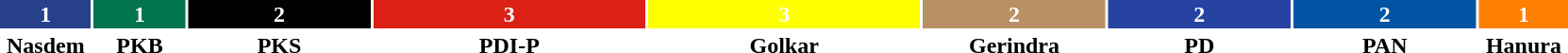<table style="width:88%; text-align:center;">
<tr style="color:white;">
<td style="background:#27408B; width:5.9%;"><strong>1</strong></td>
<td style="background:#02754C; width:5.9%;"><strong>1</strong></td>
<td style="background:#000000; width:11.8%;"><strong>2</strong></td>
<td style="background:#DB2016; width:17.6%;"><strong>3</strong></td>
<td style="background:#FFFF00; width:17.6%;"><strong>3</strong></td>
<td style="background:#B79164; width:11.8%;"><strong>2</strong></td>
<td style="background:#2643A3; width:11.8%;"><strong>2</strong></td>
<td style="background:#0054A3; width:11.8%;"><strong>2</strong></td>
<td style="background:#FF7F00; width:5.9%;"><strong>1</strong></td>
</tr>
<tr>
<td><span><strong>Nasdem</strong></span></td>
<td><span><strong>PKB</strong></span></td>
<td><span><strong>PKS</strong></span></td>
<td><span><strong>PDI-P</strong></span></td>
<td><span><strong>Golkar</strong></span></td>
<td><span><strong>Gerindra</strong></span></td>
<td><span><strong>PD</strong></span></td>
<td><span><strong>PAN</strong></span></td>
<td><span><strong>Hanura</strong></span></td>
</tr>
</table>
